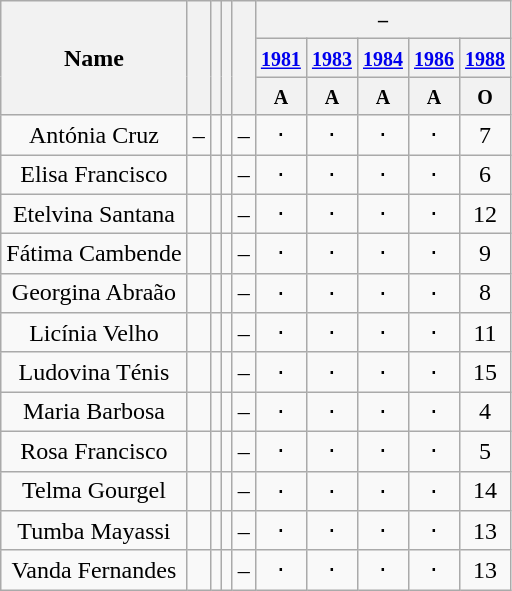<table class="wikitable plainrowheaders sortable" style="text-align:center">
<tr>
<th scope="col" rowspan="3">Name</th>
<th scope="col" rowspan="3"></th>
<th scope="col" rowspan="3"></th>
<th scope="col" rowspan="3"></th>
<th scope="col" rowspan="3"></th>
<th colspan="5"><small>–</small></th>
</tr>
<tr>
<th colspan="1"><small><a href='#'>1981</a></small></th>
<th colspan="1"><small><a href='#'>1983</a></small></th>
<th colspan="1"><small><a href='#'>1984</a></small></th>
<th colspan="1"><small><a href='#'>1986</a></small></th>
<th colspan="1"><small><a href='#'>1988</a></small></th>
</tr>
<tr>
<th scope="col" rowspan="1"><small>A</small></th>
<th scope="col" rowspan="1"><small>A</small></th>
<th scope="col" rowspan="1"><small>A</small></th>
<th scope="col" rowspan="1"><small>A</small></th>
<th scope="col" rowspan="1"><small>O</small></th>
</tr>
<tr>
<td>Antónia Cruz</td>
<td>–</td>
<td></td>
<td></td>
<td>–</td>
<td>⋅</td>
<td>⋅</td>
<td>⋅</td>
<td>⋅</td>
<td data-sort-value="07">7</td>
</tr>
<tr>
<td>Elisa Francisco</td>
<td></td>
<td></td>
<td></td>
<td>–</td>
<td>⋅</td>
<td>⋅</td>
<td>⋅</td>
<td>⋅</td>
<td data-sort-value="06">6</td>
</tr>
<tr>
<td>Etelvina Santana</td>
<td></td>
<td></td>
<td></td>
<td>–</td>
<td>⋅</td>
<td>⋅</td>
<td>⋅</td>
<td>⋅</td>
<td>12</td>
</tr>
<tr>
<td>Fátima Cambende</td>
<td></td>
<td></td>
<td></td>
<td>–</td>
<td>⋅</td>
<td>⋅</td>
<td>⋅</td>
<td>⋅</td>
<td data-sort-value="09">9</td>
</tr>
<tr>
<td>Georgina Abraão</td>
<td></td>
<td></td>
<td></td>
<td>–</td>
<td>⋅</td>
<td>⋅</td>
<td>⋅</td>
<td>⋅</td>
<td data-sort-value="08">8</td>
</tr>
<tr>
<td>Licínia Velho</td>
<td></td>
<td></td>
<td></td>
<td>–</td>
<td>⋅</td>
<td>⋅</td>
<td>⋅</td>
<td>⋅</td>
<td>11</td>
</tr>
<tr>
<td>Ludovina Ténis</td>
<td></td>
<td></td>
<td></td>
<td>–</td>
<td>⋅</td>
<td>⋅</td>
<td>⋅</td>
<td>⋅</td>
<td>15</td>
</tr>
<tr>
<td>Maria Barbosa</td>
<td></td>
<td></td>
<td></td>
<td>–</td>
<td>⋅</td>
<td>⋅</td>
<td>⋅</td>
<td>⋅</td>
<td data-sort-value="04">4</td>
</tr>
<tr>
<td>Rosa Francisco</td>
<td></td>
<td></td>
<td></td>
<td>–</td>
<td>⋅</td>
<td>⋅</td>
<td>⋅</td>
<td>⋅</td>
<td data-sort-value="05">5</td>
</tr>
<tr>
<td>Telma Gourgel</td>
<td></td>
<td></td>
<td></td>
<td>–</td>
<td>⋅</td>
<td>⋅</td>
<td>⋅</td>
<td>⋅</td>
<td>14</td>
</tr>
<tr>
<td>Tumba Mayassi</td>
<td></td>
<td></td>
<td></td>
<td>–</td>
<td>⋅</td>
<td>⋅</td>
<td>⋅</td>
<td>⋅</td>
<td>13</td>
</tr>
<tr>
<td>Vanda Fernandes</td>
<td></td>
<td></td>
<td></td>
<td>–</td>
<td>⋅</td>
<td>⋅</td>
<td>⋅</td>
<td>⋅</td>
<td>13</td>
</tr>
</table>
